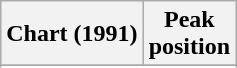<table class="wikitable sortable">
<tr>
<th align="left">Chart (1991)</th>
<th align="center">Peak<br>position</th>
</tr>
<tr>
</tr>
<tr>
</tr>
</table>
